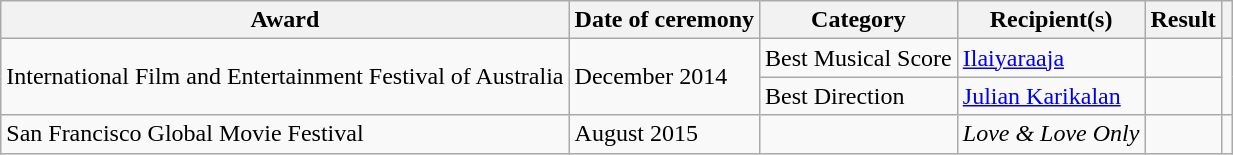<table class="wikitable plainrowheaders sortable">
<tr>
<th scope="col">Award</th>
<th scope="col">Date of ceremony</th>
<th scope="col">Category</th>
<th scope="col">Recipient(s)</th>
<th scope="col">Result</th>
<th scope="col" class="unsortable"></th>
</tr>
<tr>
<td rowspan="2">International Film and Entertainment Festival of Australia</td>
<td rowspan="2">December 2014</td>
<td>Best Musical Score</td>
<td><a href='#'>Ilaiyaraaja</a></td>
<td></td>
<td rowspan="2" style="text-align:center;"></td>
</tr>
<tr>
<td>Best Direction</td>
<td><a href='#'>Julian Karikalan</a></td>
<td></td>
</tr>
<tr>
<td>San Francisco Global Movie Festival</td>
<td>August 2015</td>
<td></td>
<td><em>Love & Love Only</em></td>
<td></td>
<td style="text-align:center;"></td>
</tr>
</table>
